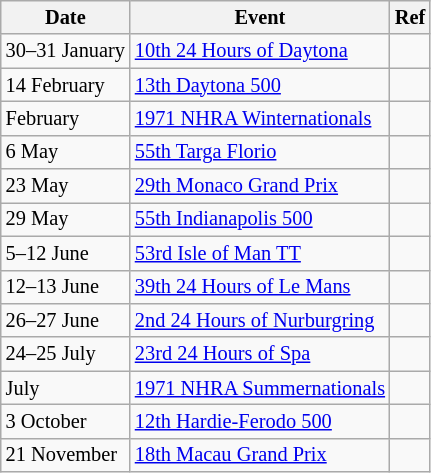<table class="wikitable" style="font-size: 85%">
<tr>
<th>Date</th>
<th>Event</th>
<th>Ref</th>
</tr>
<tr>
<td>30–31 January</td>
<td><a href='#'>10th 24 Hours of Daytona</a></td>
<td></td>
</tr>
<tr>
<td>14 February</td>
<td><a href='#'>13th Daytona 500</a></td>
<td></td>
</tr>
<tr>
<td>February</td>
<td><a href='#'>1971 NHRA Winternationals</a></td>
</tr>
<tr>
<td>6 May</td>
<td><a href='#'>55th Targa Florio</a></td>
<td></td>
</tr>
<tr>
<td>23 May</td>
<td><a href='#'>29th Monaco Grand Prix</a></td>
<td></td>
</tr>
<tr>
<td>29 May</td>
<td><a href='#'>55th Indianapolis 500</a></td>
<td></td>
</tr>
<tr>
<td>5–12 June</td>
<td><a href='#'>53rd Isle of Man TT</a></td>
<td></td>
</tr>
<tr>
<td>12–13 June</td>
<td><a href='#'>39th 24 Hours of Le Mans</a></td>
<td></td>
</tr>
<tr>
<td>26–27 June</td>
<td><a href='#'>2nd 24 Hours of Nurburgring</a></td>
<td></td>
</tr>
<tr>
<td>24–25 July</td>
<td><a href='#'>23rd 24 Hours of Spa</a></td>
<td></td>
</tr>
<tr>
<td>July</td>
<td><a href='#'>1971 NHRA Summernationals</a></td>
</tr>
<tr>
<td>3 October</td>
<td><a href='#'>12th Hardie-Ferodo 500</a></td>
<td></td>
</tr>
<tr>
<td>21 November</td>
<td><a href='#'>18th Macau Grand Prix</a></td>
<td></td>
</tr>
</table>
